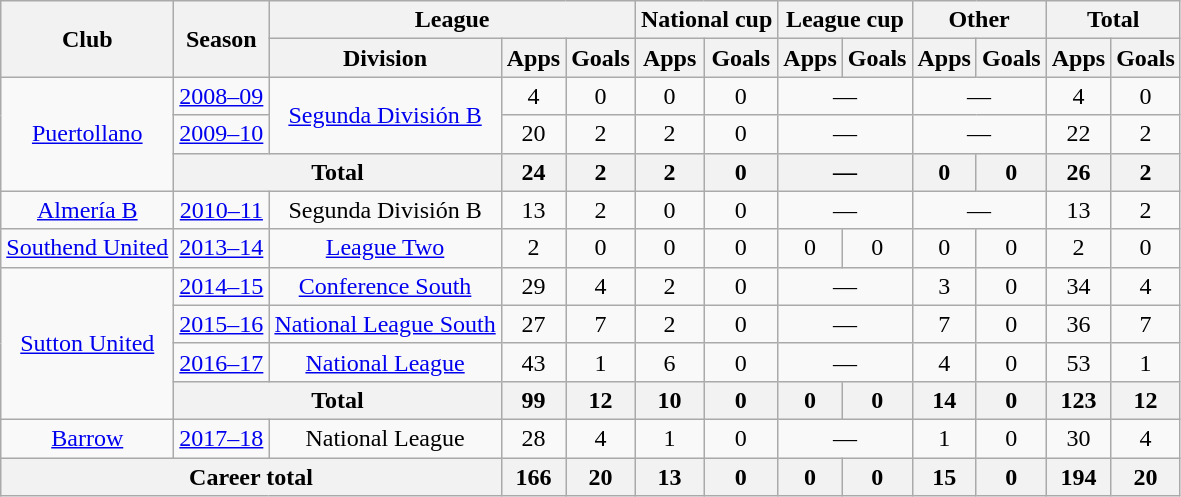<table class="wikitable" style="text-align:center">
<tr>
<th rowspan="2">Club</th>
<th rowspan="2">Season</th>
<th colspan="3">League</th>
<th colspan="2">National cup</th>
<th colspan="2">League cup</th>
<th colspan="2">Other</th>
<th colspan="2">Total</th>
</tr>
<tr>
<th>Division</th>
<th>Apps</th>
<th>Goals</th>
<th>Apps</th>
<th>Goals</th>
<th>Apps</th>
<th>Goals</th>
<th>Apps</th>
<th>Goals</th>
<th>Apps</th>
<th>Goals</th>
</tr>
<tr>
<td rowspan="3"><a href='#'>Puertollano</a></td>
<td><a href='#'>2008–09</a></td>
<td rowspan="2"><a href='#'>Segunda División B</a></td>
<td>4</td>
<td>0</td>
<td>0</td>
<td>0</td>
<td colspan="2">—</td>
<td colspan="2">—</td>
<td>4</td>
<td>0</td>
</tr>
<tr>
<td><a href='#'>2009–10</a></td>
<td>20</td>
<td>2</td>
<td>2</td>
<td>0</td>
<td colspan="2">—</td>
<td colspan="2">—</td>
<td>22</td>
<td>2</td>
</tr>
<tr>
<th colspan="2">Total</th>
<th>24</th>
<th>2</th>
<th>2</th>
<th>0</th>
<th colspan="2">—</th>
<th>0</th>
<th>0</th>
<th>26</th>
<th>2</th>
</tr>
<tr>
<td><a href='#'>Almería B</a></td>
<td><a href='#'>2010–11</a></td>
<td>Segunda División B</td>
<td>13</td>
<td>2</td>
<td>0</td>
<td>0</td>
<td colspan="2">—</td>
<td colspan="2">—</td>
<td>13</td>
<td>2</td>
</tr>
<tr>
<td><a href='#'>Southend United</a></td>
<td><a href='#'>2013–14</a></td>
<td><a href='#'>League Two</a></td>
<td>2</td>
<td>0</td>
<td>0</td>
<td>0</td>
<td>0</td>
<td>0</td>
<td>0</td>
<td>0</td>
<td>2</td>
<td>0</td>
</tr>
<tr>
<td rowspan="4"><a href='#'>Sutton United</a></td>
<td><a href='#'>2014–15</a></td>
<td><a href='#'>Conference South</a></td>
<td>29</td>
<td>4</td>
<td>2</td>
<td>0</td>
<td colspan="2">—</td>
<td>3</td>
<td>0</td>
<td>34</td>
<td>4</td>
</tr>
<tr>
<td><a href='#'>2015–16</a></td>
<td><a href='#'>National League South</a></td>
<td>27</td>
<td>7</td>
<td>2</td>
<td>0</td>
<td colspan="2">—</td>
<td>7</td>
<td>0</td>
<td>36</td>
<td>7</td>
</tr>
<tr>
<td><a href='#'>2016–17</a></td>
<td><a href='#'>National League</a></td>
<td>43</td>
<td>1</td>
<td>6</td>
<td>0</td>
<td colspan="2">—</td>
<td>4</td>
<td>0</td>
<td>53</td>
<td>1</td>
</tr>
<tr>
<th colspan="2">Total</th>
<th>99</th>
<th>12</th>
<th>10</th>
<th>0</th>
<th>0</th>
<th>0</th>
<th>14</th>
<th>0</th>
<th>123</th>
<th>12</th>
</tr>
<tr>
<td><a href='#'>Barrow</a></td>
<td><a href='#'>2017–18</a></td>
<td>National League</td>
<td>28</td>
<td>4</td>
<td>1</td>
<td>0</td>
<td colspan="2">—</td>
<td>1</td>
<td>0</td>
<td>30</td>
<td>4</td>
</tr>
<tr>
<th colspan="3">Career total</th>
<th>166</th>
<th>20</th>
<th>13</th>
<th>0</th>
<th>0</th>
<th>0</th>
<th>15</th>
<th>0</th>
<th>194</th>
<th>20</th>
</tr>
</table>
